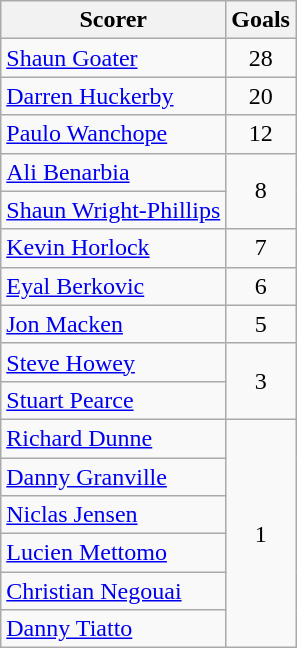<table class="wikitable">
<tr>
<th>Scorer</th>
<th>Goals</th>
</tr>
<tr>
<td> <a href='#'>Shaun Goater</a></td>
<td align=center>28</td>
</tr>
<tr>
<td> <a href='#'>Darren Huckerby</a></td>
<td align=center>20</td>
</tr>
<tr>
<td> <a href='#'>Paulo Wanchope</a></td>
<td align=center>12</td>
</tr>
<tr>
<td> <a href='#'>Ali Benarbia</a></td>
<td rowspan="2" align=center>8</td>
</tr>
<tr>
<td> <a href='#'>Shaun Wright-Phillips</a></td>
</tr>
<tr>
<td> <a href='#'>Kevin Horlock</a></td>
<td align=center>7</td>
</tr>
<tr>
<td> <a href='#'>Eyal Berkovic</a></td>
<td align=center>6</td>
</tr>
<tr>
<td> <a href='#'>Jon Macken</a></td>
<td align=center>5</td>
</tr>
<tr>
<td> <a href='#'>Steve Howey</a></td>
<td rowspan="2" align=center>3</td>
</tr>
<tr>
<td> <a href='#'>Stuart Pearce</a></td>
</tr>
<tr>
<td> <a href='#'>Richard Dunne</a></td>
<td rowspan="6" align=center>1</td>
</tr>
<tr>
<td> <a href='#'>Danny Granville</a></td>
</tr>
<tr>
<td> <a href='#'>Niclas Jensen</a></td>
</tr>
<tr>
<td> <a href='#'>Lucien Mettomo</a></td>
</tr>
<tr>
<td> <a href='#'>Christian Negouai</a></td>
</tr>
<tr>
<td> <a href='#'>Danny Tiatto</a></td>
</tr>
</table>
